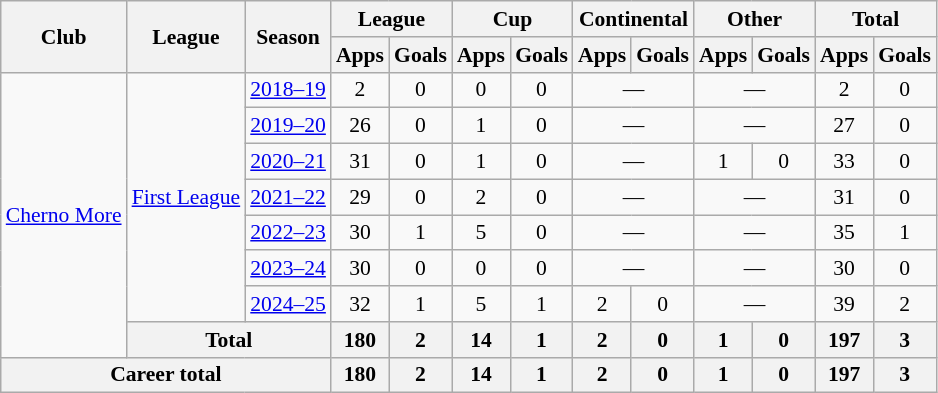<table class="wikitable" style="font-size:90%; text-align: center">
<tr>
<th rowspan=2>Club</th>
<th rowspan=2>League</th>
<th rowspan=2>Season</th>
<th colspan=2>League</th>
<th colspan=2>Cup</th>
<th colspan=2>Continental</th>
<th colspan=2>Other</th>
<th colspan=2>Total</th>
</tr>
<tr>
<th>Apps</th>
<th>Goals</th>
<th>Apps</th>
<th>Goals</th>
<th>Apps</th>
<th>Goals</th>
<th>Apps</th>
<th>Goals</th>
<th>Apps</th>
<th>Goals</th>
</tr>
<tr>
<td rowspan=8 valign="center"><a href='#'>Cherno More</a></td>
<td rowspan="7"><a href='#'>First League</a></td>
<td><a href='#'>2018–19</a></td>
<td>2</td>
<td>0</td>
<td>0</td>
<td>0</td>
<td colspan="2">—</td>
<td colspan="2">—</td>
<td>2</td>
<td>0</td>
</tr>
<tr>
<td><a href='#'>2019–20</a></td>
<td>26</td>
<td>0</td>
<td>1</td>
<td>0</td>
<td colspan="2">—</td>
<td colspan="2">—</td>
<td>27</td>
<td>0</td>
</tr>
<tr>
<td><a href='#'>2020–21</a></td>
<td>31</td>
<td>0</td>
<td>1</td>
<td>0</td>
<td colspan="2">—</td>
<td>1</td>
<td>0</td>
<td>33</td>
<td>0</td>
</tr>
<tr>
<td><a href='#'>2021–22</a></td>
<td>29</td>
<td>0</td>
<td>2</td>
<td>0</td>
<td colspan="2">—</td>
<td colspan="2">—</td>
<td>31</td>
<td>0</td>
</tr>
<tr>
<td><a href='#'>2022–23</a></td>
<td>30</td>
<td>1</td>
<td>5</td>
<td>0</td>
<td colspan="2">—</td>
<td colspan="2">—</td>
<td>35</td>
<td>1</td>
</tr>
<tr>
<td><a href='#'>2023–24</a></td>
<td>30</td>
<td>0</td>
<td>0</td>
<td>0</td>
<td colspan="2">—</td>
<td colspan="2">—</td>
<td>30</td>
<td>0</td>
</tr>
<tr>
<td><a href='#'>2024–25</a></td>
<td>32</td>
<td>1</td>
<td>5</td>
<td>1</td>
<td>2</td>
<td>0</td>
<td colspan="2">—</td>
<td>39</td>
<td>2</td>
</tr>
<tr>
<th colspan=2>Total</th>
<th>180</th>
<th>2</th>
<th>14</th>
<th>1</th>
<th>2</th>
<th>0</th>
<th>1</th>
<th>0</th>
<th>197</th>
<th>3</th>
</tr>
<tr>
<th colspan=3>Career total</th>
<th>180</th>
<th>2</th>
<th>14</th>
<th>1</th>
<th>2</th>
<th>0</th>
<th>1</th>
<th>0</th>
<th>197</th>
<th>3</th>
</tr>
</table>
